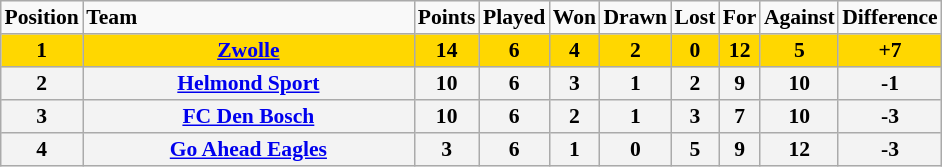<table border="2" cellpadding="2" cellspacing="0" style="margin: 0; background: #f9f9f9; border: 1px #aaa solid; border-collapse: collapse; font-size: 90%;">
<tr>
<th>Position</th>
<th align="left" style="width: 15em">Team</th>
<th>Points</th>
<th>Played</th>
<th>Won</th>
<th>Drawn</th>
<th>Lost</th>
<th>For</th>
<th>Against</th>
<th>Difference</th>
</tr>
<tr>
<th bgcolor="gold">1</th>
<th bgcolor="gold"><a href='#'>Zwolle</a></th>
<th bgcolor="gold">14</th>
<th bgcolor="gold">6</th>
<th bgcolor="gold">4</th>
<th bgcolor="gold">2</th>
<th bgcolor="gold">0</th>
<th bgcolor="gold">12</th>
<th bgcolor="gold">5</th>
<th bgcolor="gold">+7</th>
</tr>
<tr>
<th bgcolor="F3F3F3">2</th>
<th bgcolor="F3F3F3"><a href='#'>Helmond Sport</a></th>
<th bgcolor="F3F3F3">10</th>
<th bgcolor="F3F3F3">6</th>
<th bgcolor="F3F3F3">3</th>
<th bgcolor="F3F3F3">1</th>
<th bgcolor="F3F3F3">2</th>
<th bgcolor="F3F3F3">9</th>
<th bgcolor="F3F3F3">10</th>
<th bgcolor="F3F3F3">-1</th>
</tr>
<tr>
<th bgcolor="F3F3F3">3</th>
<th bgcolor="F3F3F3"><a href='#'>FC Den Bosch</a></th>
<th bgcolor="F3F3F3">10</th>
<th bgcolor="F3F3F3">6</th>
<th bgcolor="F3F3F3">2</th>
<th bgcolor="F3F3F3">1</th>
<th bgcolor="F3F3F3">3</th>
<th bgcolor="F3F3F3">7</th>
<th bgcolor="F3F3F3">10</th>
<th bgcolor="F3F3F3">-3</th>
</tr>
<tr>
<th bgcolor="F3F3F3">4</th>
<th bgcolor="F3F3F3"><a href='#'>Go Ahead Eagles</a></th>
<th bgcolor="F3F3F3">3</th>
<th bgcolor="F3F3F3">6</th>
<th bgcolor="F3F3F3">1</th>
<th bgcolor="F3F3F3">0</th>
<th bgcolor="F3F3F3">5</th>
<th bgcolor="F3F3F3">9</th>
<th bgcolor="F3F3F3">12</th>
<th bgcolor="F3F3F3">-3</th>
</tr>
</table>
